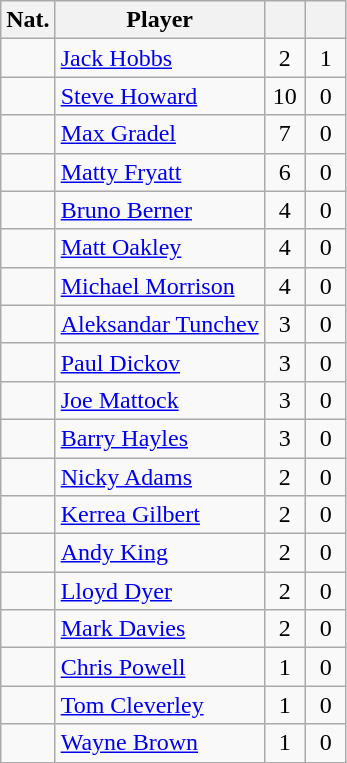<table class="wikitable">
<tr>
<th>Nat.</th>
<th>Player</th>
<th width=20></th>
<th width=20></th>
</tr>
<tr>
<td></td>
<td><a href='#'>Jack Hobbs</a></td>
<td align=center>2</td>
<td align=center>1</td>
</tr>
<tr>
<td></td>
<td><a href='#'>Steve Howard</a></td>
<td align=center>10</td>
<td align=center>0</td>
</tr>
<tr>
<td></td>
<td><a href='#'>Max Gradel</a></td>
<td align=center>7</td>
<td align=center>0</td>
</tr>
<tr>
<td></td>
<td><a href='#'>Matty Fryatt</a></td>
<td align=center>6</td>
<td align=center>0</td>
</tr>
<tr>
<td></td>
<td><a href='#'>Bruno Berner</a></td>
<td align=center>4</td>
<td align=center>0</td>
</tr>
<tr>
<td></td>
<td><a href='#'>Matt Oakley</a></td>
<td align=center>4</td>
<td align=center>0</td>
</tr>
<tr>
<td></td>
<td><a href='#'>Michael Morrison</a></td>
<td align=center>4</td>
<td align=center>0</td>
</tr>
<tr>
<td></td>
<td><a href='#'>Aleksandar Tunchev</a></td>
<td align=center>3</td>
<td align=center>0</td>
</tr>
<tr>
<td></td>
<td><a href='#'>Paul Dickov</a></td>
<td align=center>3</td>
<td align=center>0</td>
</tr>
<tr>
<td></td>
<td><a href='#'>Joe Mattock</a></td>
<td align=center>3</td>
<td align=center>0</td>
</tr>
<tr>
<td></td>
<td><a href='#'>Barry Hayles</a></td>
<td align=center>3</td>
<td align=center>0</td>
</tr>
<tr>
<td></td>
<td><a href='#'>Nicky Adams</a></td>
<td align=center>2</td>
<td align=center>0</td>
</tr>
<tr>
<td></td>
<td><a href='#'>Kerrea Gilbert</a></td>
<td align=center>2</td>
<td align=center>0</td>
</tr>
<tr>
<td></td>
<td><a href='#'>Andy King</a></td>
<td align=center>2</td>
<td align=center>0</td>
</tr>
<tr>
<td></td>
<td><a href='#'>Lloyd Dyer</a></td>
<td align=center>2</td>
<td align=center>0</td>
</tr>
<tr>
<td></td>
<td><a href='#'>Mark Davies</a></td>
<td align=center>2</td>
<td align=center>0</td>
</tr>
<tr>
<td></td>
<td><a href='#'>Chris Powell</a></td>
<td align=center>1</td>
<td align=center>0</td>
</tr>
<tr>
<td></td>
<td><a href='#'>Tom Cleverley</a></td>
<td align=center>1</td>
<td align=center>0</td>
</tr>
<tr>
<td></td>
<td><a href='#'>Wayne Brown</a></td>
<td align=center>1</td>
<td align=center>0</td>
</tr>
</table>
